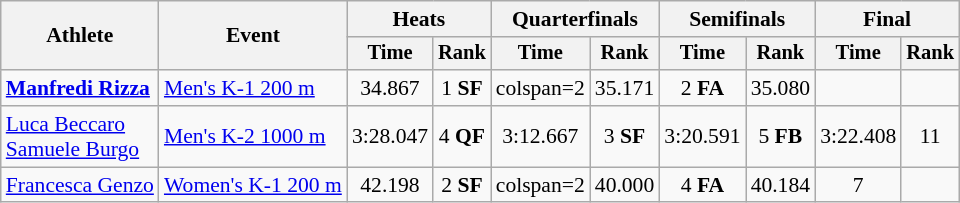<table class=wikitable style="font-size:90%">
<tr>
<th rowspan="2">Athlete</th>
<th rowspan="2">Event</th>
<th colspan=2>Heats</th>
<th colspan=2>Quarterfinals</th>
<th colspan=2>Semifinals</th>
<th colspan=2>Final</th>
</tr>
<tr style="font-size:95%">
<th>Time</th>
<th>Rank</th>
<th>Time</th>
<th>Rank</th>
<th>Time</th>
<th>Rank</th>
<th>Time</th>
<th>Rank</th>
</tr>
<tr align=center>
<td align=left><strong><a href='#'>Manfredi Rizza</a></strong></td>
<td align=left><a href='#'>Men's K-1 200 m</a></td>
<td>34.867</td>
<td>1 <strong>SF</strong></td>
<td>colspan=2 </td>
<td>35.171</td>
<td>2 <strong>FA</strong></td>
<td>35.080</td>
<td></td>
</tr>
<tr align=center>
<td align=left><a href='#'>Luca Beccaro</a><br><a href='#'>Samuele Burgo</a></td>
<td align=left><a href='#'>Men's K-2 1000 m</a></td>
<td>3:28.047</td>
<td>4 <strong>QF</strong></td>
<td>3:12.667</td>
<td>3 <strong>SF</strong></td>
<td>3:20.591</td>
<td>5 <strong>FB</strong></td>
<td>3:22.408</td>
<td>11</td>
</tr>
<tr align=center>
<td align=left><a href='#'>Francesca Genzo</a></td>
<td align=left><a href='#'>Women's K-1 200 m</a></td>
<td>42.198</td>
<td>2 <strong>SF</strong></td>
<td>colspan=2 </td>
<td>40.000</td>
<td>4 <strong>FA</strong></td>
<td>40.184</td>
<td>7</td>
</tr>
</table>
